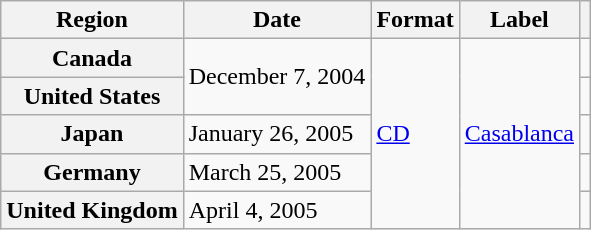<table class="wikitable plainrowheaders">
<tr>
<th scope="col">Region</th>
<th scope="col">Date</th>
<th scope="col">Format</th>
<th scope="col">Label</th>
<th scope="col"></th>
</tr>
<tr>
<th scope="row">Canada</th>
<td rowspan="2">December 7, 2004</td>
<td rowspan="5"><a href='#'>CD</a></td>
<td rowspan="5"><a href='#'>Casablanca</a></td>
<td></td>
</tr>
<tr>
<th scope="row">United States</th>
<td></td>
</tr>
<tr>
<th scope="row">Japan</th>
<td>January 26, 2005</td>
<td></td>
</tr>
<tr>
<th scope="row">Germany</th>
<td>March 25, 2005</td>
<td></td>
</tr>
<tr>
<th scope="row">United Kingdom</th>
<td>April 4, 2005</td>
<td></td>
</tr>
</table>
